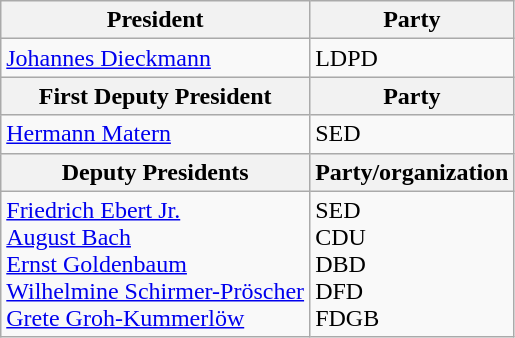<table class="wikitable">
<tr>
<th>President</th>
<th>Party</th>
</tr>
<tr>
<td><a href='#'>Johannes Dieckmann</a></td>
<td>LDPD</td>
</tr>
<tr>
<th>First Deputy President</th>
<th>Party</th>
</tr>
<tr>
<td><a href='#'>Hermann Matern</a></td>
<td>SED</td>
</tr>
<tr>
<th>Deputy Presidents</th>
<th>Party/organization</th>
</tr>
<tr>
<td><a href='#'>Friedrich Ebert Jr.</a><br><a href='#'>August Bach</a><br><a href='#'>Ernst Goldenbaum</a><br><a href='#'>Wilhelmine Schirmer-Pröscher</a><br><a href='#'>Grete Groh-Kummerlöw</a></td>
<td>SED<br>CDU<br>DBD<br>DFD<br>FDGB</td>
</tr>
</table>
